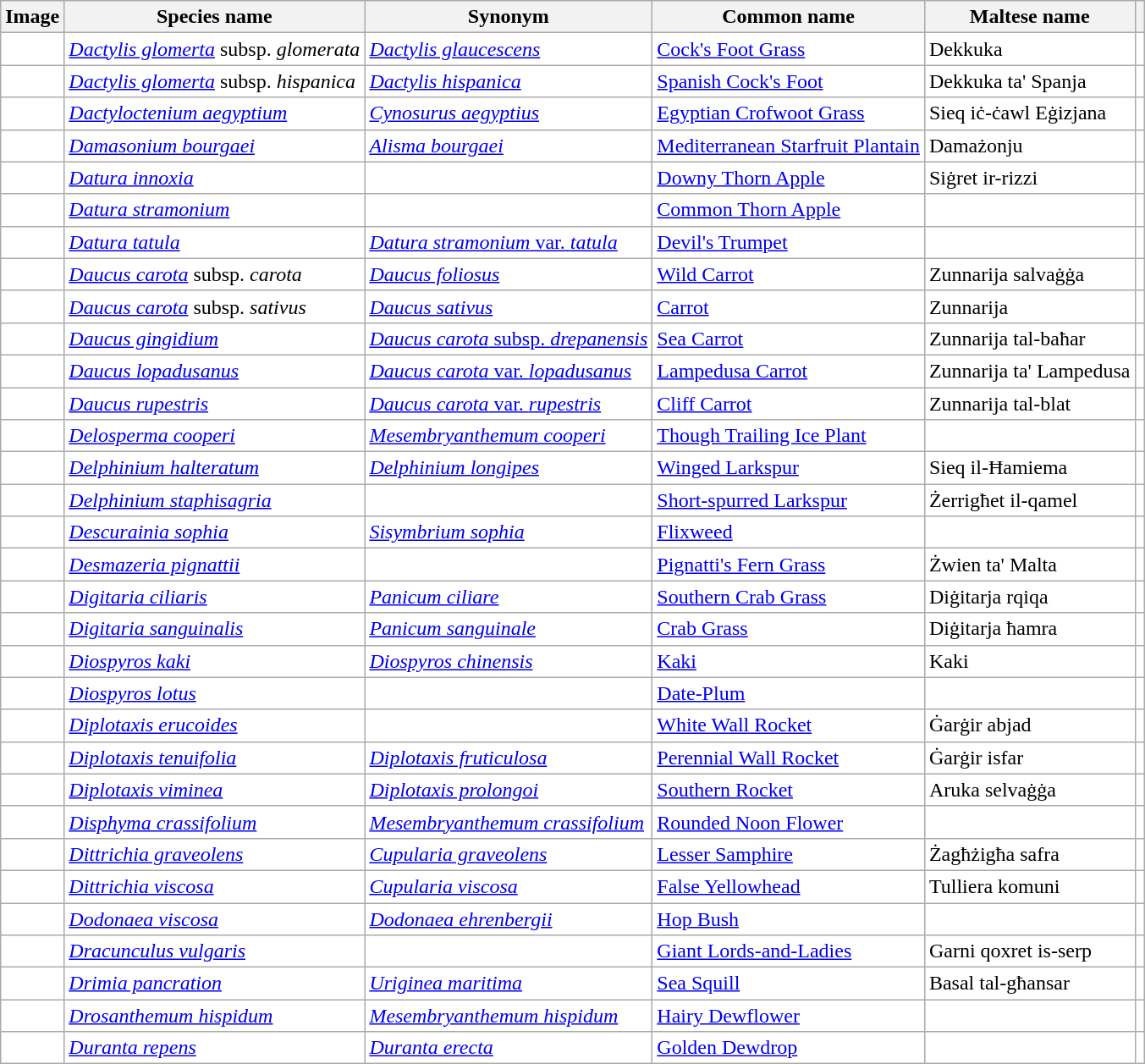<table class="wikitable" style="background: white">
<tr>
<th>Image</th>
<th>Species name</th>
<th>Synonym</th>
<th>Common name</th>
<th>Maltese name</th>
<th></th>
</tr>
<tr>
<td></td>
<td><em><a href='#'>Dactylis glomerta</a></em> subsp. <em>glomerata</em></td>
<td><em><a href='#'>Dactylis glaucescens</a></em></td>
<td><a href='#'>Cock's Foot Grass</a></td>
<td>Dekkuka</td>
<td></td>
</tr>
<tr>
<td></td>
<td><em><a href='#'>Dactylis glomerta</a></em> subsp. <em>hispanica</em></td>
<td><em><a href='#'>Dactylis hispanica</a></em></td>
<td><a href='#'>Spanish Cock's Foot</a></td>
<td>Dekkuka ta' Spanja</td>
<td></td>
</tr>
<tr>
<td></td>
<td><em><a href='#'>Dactyloctenium aegyptium</a></em></td>
<td><em><a href='#'>Cynosurus aegyptius</a></em></td>
<td><a href='#'>Egyptian Crofwoot Grass</a></td>
<td>Sieq iċ-ċawl Eġizjana</td>
<td></td>
</tr>
<tr>
<td></td>
<td><em><a href='#'>Damasonium bourgaei</a></em></td>
<td><em><a href='#'>Alisma bourgaei</a></em></td>
<td><a href='#'>Mediterranean Starfruit Plantain</a></td>
<td>Damażonju</td>
<td></td>
</tr>
<tr>
<td></td>
<td><em><a href='#'>Datura innoxia</a></em></td>
<td></td>
<td><a href='#'>Downy Thorn Apple</a></td>
<td>Siġret ir-rizzi</td>
<td></td>
</tr>
<tr>
<td></td>
<td><em><a href='#'>Datura stramonium</a></em></td>
<td></td>
<td><a href='#'>Common Thorn Apple</a></td>
<td></td>
<td></td>
</tr>
<tr>
<td></td>
<td><em><a href='#'>Datura tatula</a></em></td>
<td><a href='#'><em>Datura stramonium</em> var. <em>tatula</em></a></td>
<td><a href='#'>Devil's Trumpet</a></td>
<td></td>
<td></td>
</tr>
<tr>
<td></td>
<td><em><a href='#'>Daucus carota</a></em> subsp. <em>carota</em></td>
<td><em><a href='#'>Daucus foliosus</a></em></td>
<td><a href='#'>Wild Carrot</a></td>
<td>Zunnarija salvaġġa</td>
<td></td>
</tr>
<tr>
<td></td>
<td><em><a href='#'>Daucus carota</a></em> subsp. <em>sativus</em></td>
<td><em><a href='#'>Daucus sativus</a></em></td>
<td><a href='#'>Carrot</a></td>
<td>Zunnarija</td>
<td></td>
</tr>
<tr>
<td></td>
<td><em><a href='#'>Daucus gingidium</a></em></td>
<td><a href='#'><em>Daucus carota</em> subsp. <em>drepanensis </em></a></td>
<td><a href='#'>Sea Carrot</a></td>
<td>Zunnarija tal-baħar</td>
<td></td>
</tr>
<tr>
<td></td>
<td><em><a href='#'>Daucus lopadusanus</a></em></td>
<td><a href='#'><em>Daucus carota</em> var. <em>lopadusanus</em></a></td>
<td><a href='#'>Lampedusa Carrot</a></td>
<td>Zunnarija ta' Lampedusa</td>
<td></td>
</tr>
<tr>
<td></td>
<td><em><a href='#'>Daucus rupestris</a></em></td>
<td><a href='#'><em>Daucus carota</em> var. <em>rupestris</em></a></td>
<td><a href='#'>Cliff Carrot</a></td>
<td>Zunnarija tal-blat</td>
<td></td>
</tr>
<tr>
<td></td>
<td><em><a href='#'>Delosperma cooperi</a></em></td>
<td><em><a href='#'>Mesembryanthemum cooperi</a></em></td>
<td><a href='#'>Though Trailing Ice Plant</a></td>
<td></td>
<td></td>
</tr>
<tr>
<td></td>
<td><em><a href='#'>Delphinium halteratum</a></em></td>
<td><em><a href='#'>Delphinium longipes</a></em></td>
<td><a href='#'>Winged Larkspur</a></td>
<td>Sieq il-Ħamiema</td>
<td></td>
</tr>
<tr>
<td></td>
<td><em><a href='#'>Delphinium staphisagria</a></em></td>
<td></td>
<td><a href='#'>Short-spurred Larkspur</a></td>
<td>Żerrigħet il-qamel</td>
<td></td>
</tr>
<tr>
<td></td>
<td><em><a href='#'>Descurainia sophia</a></em></td>
<td><em><a href='#'>Sisymbrium sophia</a></em></td>
<td><a href='#'>Flixweed</a></td>
<td></td>
<td></td>
</tr>
<tr>
<td></td>
<td><em><a href='#'>Desmazeria pignattii</a></em></td>
<td></td>
<td><a href='#'>Pignatti's Fern Grass</a></td>
<td>Żwien ta' Malta</td>
<td></td>
</tr>
<tr>
<td></td>
<td><em><a href='#'>Digitaria ciliaris</a></em></td>
<td><em><a href='#'>Panicum ciliare</a></em></td>
<td><a href='#'>Southern Crab Grass</a></td>
<td>Diġitarja rqiqa</td>
<td></td>
</tr>
<tr>
<td></td>
<td><em><a href='#'>Digitaria sanguinalis</a></em></td>
<td><em><a href='#'>Panicum sanguinale</a></em></td>
<td><a href='#'>Crab Grass</a></td>
<td>Diġitarja ħamra</td>
<td></td>
</tr>
<tr>
<td></td>
<td><em><a href='#'>Diospyros kaki</a></em></td>
<td><em><a href='#'>Diospyros chinensis</a></em></td>
<td><a href='#'>Kaki</a></td>
<td>Kaki</td>
<td></td>
</tr>
<tr>
<td></td>
<td><em><a href='#'>Diospyros lotus</a></em></td>
<td></td>
<td><a href='#'>Date-Plum</a></td>
<td></td>
<td></td>
</tr>
<tr>
<td></td>
<td><em><a href='#'>Diplotaxis erucoides</a></em></td>
<td></td>
<td><a href='#'>White Wall Rocket</a></td>
<td>Ġarġir abjad</td>
<td></td>
</tr>
<tr>
<td></td>
<td><em><a href='#'>Diplotaxis tenuifolia</a></em></td>
<td><em><a href='#'>Diplotaxis fruticulosa</a></em></td>
<td><a href='#'>Perennial Wall Rocket</a></td>
<td>Ġarġir isfar</td>
<td></td>
</tr>
<tr>
<td></td>
<td><em><a href='#'>Diplotaxis viminea</a></em></td>
<td><em><a href='#'>Diplotaxis prolongoi</a></em></td>
<td><a href='#'>Southern Rocket</a></td>
<td>Aruka selvaġġa</td>
<td></td>
</tr>
<tr>
<td></td>
<td><em><a href='#'>Disphyma crassifolium</a></em></td>
<td><em><a href='#'>Mesembryanthemum crassifolium</a></em></td>
<td><a href='#'>Rounded Noon Flower</a></td>
<td></td>
<td></td>
</tr>
<tr>
<td></td>
<td><em><a href='#'>Dittrichia graveolens</a></em></td>
<td><em><a href='#'>Cupularia graveolens</a></em></td>
<td><a href='#'>Lesser Samphire</a></td>
<td>Żagħżigħa safra</td>
<td></td>
</tr>
<tr>
<td></td>
<td><em><a href='#'>Dittrichia viscosa</a></em></td>
<td><em><a href='#'>Cupularia viscosa</a></em></td>
<td><a href='#'>False Yellowhead</a></td>
<td>Tulliera komuni</td>
<td></td>
</tr>
<tr>
<td></td>
<td><em><a href='#'>Dodonaea viscosa</a></em></td>
<td><em><a href='#'>Dodonaea ehrenbergii</a></em></td>
<td><a href='#'>Hop Bush</a></td>
<td></td>
<td></td>
</tr>
<tr>
<td></td>
<td><em><a href='#'>Dracunculus vulgaris</a></em></td>
<td></td>
<td><a href='#'>Giant Lords-and-Ladies</a></td>
<td>Garni qoxret is-serp</td>
<td></td>
</tr>
<tr>
<td></td>
<td><em><a href='#'>Drimia pancration</a></em></td>
<td><em><a href='#'>Uriginea maritima</a></em></td>
<td><a href='#'>Sea Squill</a></td>
<td>Basal tal-għansar</td>
<td></td>
</tr>
<tr>
<td></td>
<td><em><a href='#'>Drosanthemum hispidum</a></em></td>
<td><em><a href='#'>Mesembryanthemum hispidum</a></em></td>
<td><a href='#'>Hairy Dewflower</a></td>
<td></td>
<td></td>
</tr>
<tr>
<td></td>
<td><em><a href='#'>Duranta repens</a></em></td>
<td><em><a href='#'>Duranta erecta</a></em></td>
<td><a href='#'>Golden Dewdrop</a></td>
<td></td>
<td></td>
</tr>
</table>
